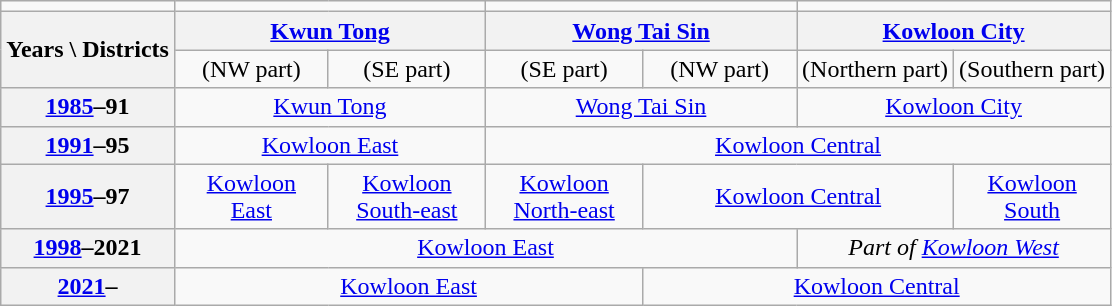<table class="wikitable" style="text-align:center">
<tr>
<td></td>
<td colspan="2" style="width:200px"></td>
<td colspan="2" style="width:200px"></td>
<td colspan="2" style="width:200px"></td>
</tr>
<tr>
<th rowspan="2">Years \ Districts</th>
<th colspan="2"><a href='#'>Kwun Tong</a></th>
<th colspan="2"><a href='#'>Wong Tai Sin</a></th>
<th colspan="2"><a href='#'>Kowloon City</a></th>
</tr>
<tr>
<td>(NW part)</td>
<td>(SE part)</td>
<td>(SE part)</td>
<td>(NW part)</td>
<td>(Northern part)</td>
<td>(Southern part)</td>
</tr>
<tr>
<th><a href='#'>1985</a>–91</th>
<td colspan="2"><a href='#'>Kwun Tong</a></td>
<td colspan="2"><a href='#'>Wong Tai Sin</a></td>
<td colspan="2"><a href='#'>Kowloon City</a></td>
</tr>
<tr>
<th><a href='#'>1991</a>–95</th>
<td colspan="2"><a href='#'>Kowloon East</a></td>
<td colspan="4"><a href='#'>Kowloon Central</a></td>
</tr>
<tr>
<th><a href='#'>1995</a>–97</th>
<td><a href='#'>Kowloon<br>East</a></td>
<td><a href='#'>Kowloon<br>South-east</a></td>
<td><a href='#'>Kowloon<br>North-east</a></td>
<td colspan="2"><a href='#'>Kowloon Central</a></td>
<td><a href='#'>Kowloon<br>South</a></td>
</tr>
<tr>
<th><a href='#'>1998</a>–2021</th>
<td colspan="4"><a href='#'>Kowloon East</a></td>
<td colspan="2"><em>Part of <a href='#'>Kowloon West</a></em></td>
</tr>
<tr>
<th><a href='#'>2021</a>–</th>
<td colspan="3"><a href='#'>Kowloon East</a></td>
<td colspan="3"><a href='#'>Kowloon Central</a></td>
</tr>
</table>
